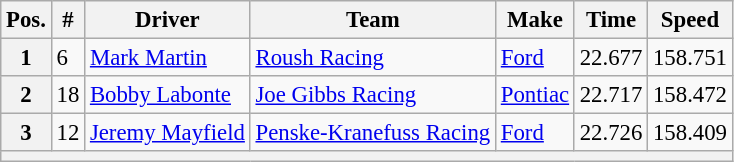<table class="wikitable" style="font-size:95%">
<tr>
<th>Pos.</th>
<th>#</th>
<th>Driver</th>
<th>Team</th>
<th>Make</th>
<th>Time</th>
<th>Speed</th>
</tr>
<tr>
<th>1</th>
<td>6</td>
<td><a href='#'>Mark Martin</a></td>
<td><a href='#'>Roush Racing</a></td>
<td><a href='#'>Ford</a></td>
<td>22.677</td>
<td>158.751</td>
</tr>
<tr>
<th>2</th>
<td>18</td>
<td><a href='#'>Bobby Labonte</a></td>
<td><a href='#'>Joe Gibbs Racing</a></td>
<td><a href='#'>Pontiac</a></td>
<td>22.717</td>
<td>158.472</td>
</tr>
<tr>
<th>3</th>
<td>12</td>
<td><a href='#'>Jeremy Mayfield</a></td>
<td><a href='#'>Penske-Kranefuss Racing</a></td>
<td><a href='#'>Ford</a></td>
<td>22.726</td>
<td>158.409</td>
</tr>
<tr>
<th colspan="7"></th>
</tr>
</table>
